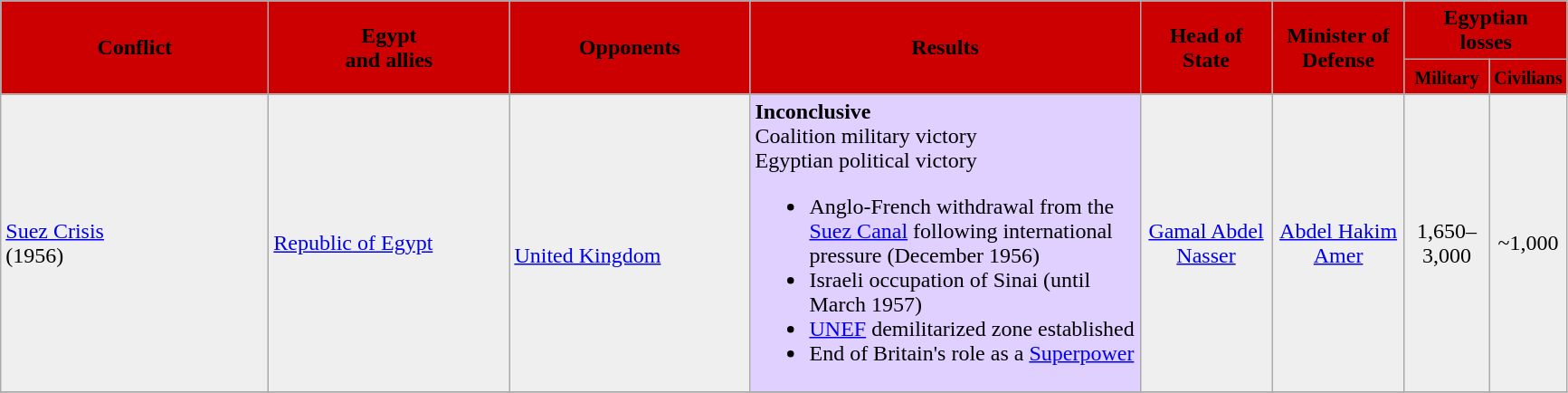<table class="wikitable">
<tr>
<th style="background:#CC0000" rowspan="2" width=190px><span>Conflict</span></th>
<th style="background:#CC0000" rowspan="2" width=170px><span>Egypt<br>and allies</span></th>
<th style="background:#CC0000" rowspan="2" width=170px><span>Opponents</span></th>
<th style="background:#CC0000" rowspan="2" width=280px><span>Results</span></th>
<th style="background:#CC0000" rowspan="2" width=90px><span>Head of State</span></th>
<th style="background:#CC0000" rowspan="2" width=90px><span>Minister of<br>Defense</span></th>
<th style="background:#CC0000" colspan="2"><span>Egyptian<br>losses</span></th>
</tr>
<tr>
<th style="background:#CC0000" rowspan="1" width=55px><span><small>Military</small></span></th>
<th style="background:#CC0000" rowspan="1" width=><span><small>Civilians</small></span></th>
</tr>
<tr>
<td style="background:#efefef"><a href='#'>Suez Crisis</a><br>(1956)</td>
<td style="background:#efefef"> <a href='#'>Republic of Egypt</a></td>
<td style="background:#efefef"> <br> <a href='#'>United Kingdom</a><br></td>
<td style="background:#E0D0FF"><strong>Inconclusive</strong><br>Coalition military victory<br>Egyptian political victory<strong></strong><ul><li>Anglo-French withdrawal from the <a href='#'>Suez Canal</a> following international pressure (December 1956)</li><li>Israeli occupation of Sinai (until March 1957)</li><li><a href='#'>UNEF</a> demilitarized zone established</li><li>End of Britain's role as a <a href='#'>Superpower</a></li></ul></td>
<td style="background:#efefef;text-align:center;" rowspan=1><a href='#'>Gamal Abdel Nasser</a></td>
<td style="background:#efefef;text-align:center;"><a href='#'>Abdel Hakim Amer</a></td>
<td style="background:#efefef;text-align:center;">1,650–<br>3,000</td>
<td style="background:#efefef;text-align:center;">~1,000</td>
</tr>
<tr>
</tr>
</table>
